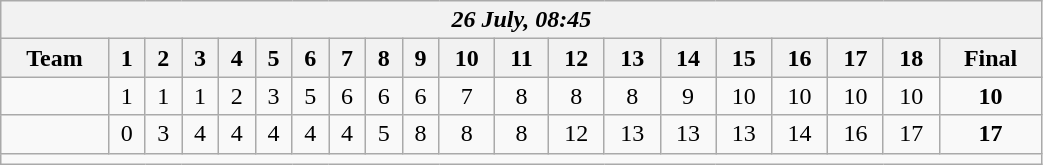<table class=wikitable style="text-align:center; width: 55%">
<tr>
<th colspan=20><em>26 July, 08:45</em></th>
</tr>
<tr>
<th>Team</th>
<th>1</th>
<th>2</th>
<th>3</th>
<th>4</th>
<th>5</th>
<th>6</th>
<th>7</th>
<th>8</th>
<th>9</th>
<th>10</th>
<th>11</th>
<th>12</th>
<th>13</th>
<th>14</th>
<th>15</th>
<th>16</th>
<th>17</th>
<th>18</th>
<th>Final</th>
</tr>
<tr>
<td align=left></td>
<td>1</td>
<td>1</td>
<td>1</td>
<td>2</td>
<td>3</td>
<td>5</td>
<td>6</td>
<td>6</td>
<td>6</td>
<td>7</td>
<td>8</td>
<td>8</td>
<td>8</td>
<td>9</td>
<td>10</td>
<td>10</td>
<td>10</td>
<td>10</td>
<td><strong>10</strong></td>
</tr>
<tr>
<td align=left><strong></strong></td>
<td>0</td>
<td>3</td>
<td>4</td>
<td>4</td>
<td>4</td>
<td>4</td>
<td>4</td>
<td>5</td>
<td>8</td>
<td>8</td>
<td>8</td>
<td>12</td>
<td>13</td>
<td>13</td>
<td>13</td>
<td>14</td>
<td>16</td>
<td>17</td>
<td><strong>17</strong></td>
</tr>
<tr>
<td colspan=20></td>
</tr>
</table>
